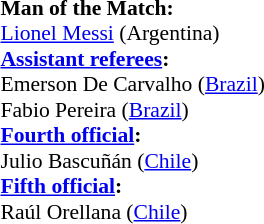<table width=50% style="font-size: 90%">
<tr>
<td><br><strong>Man of the Match:</strong>
<br><a href='#'>Lionel Messi</a> (Argentina)<br><strong><a href='#'>Assistant referees</a>:</strong>
<br>Emerson De Carvalho (<a href='#'>Brazil</a>)
<br>Fabio Pereira (<a href='#'>Brazil</a>)
<br><strong><a href='#'>Fourth official</a>:</strong>
<br>Julio Bascuñán (<a href='#'>Chile</a>)
<br><strong><a href='#'>Fifth official</a>:</strong>
<br>Raúl Orellana (<a href='#'>Chile</a>)</td>
</tr>
</table>
